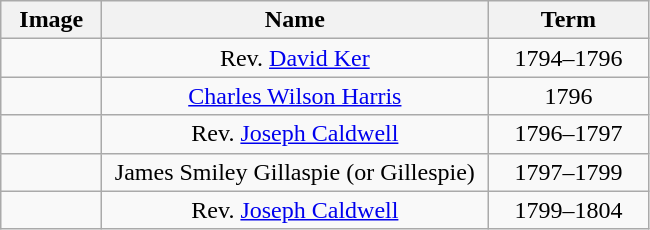<table class="wikitable" style="text-align: center;">
<tr>
<th width="60">Image</th>
<th width="250">Name</th>
<th width="100">Term</th>
</tr>
<tr>
<td></td>
<td>Rev. <a href='#'>David Ker</a></td>
<td>1794–1796</td>
</tr>
<tr>
<td></td>
<td><a href='#'>Charles Wilson Harris</a></td>
<td>1796</td>
</tr>
<tr>
<td></td>
<td>Rev. <a href='#'>Joseph Caldwell</a></td>
<td>1796–1797</td>
</tr>
<tr>
<td></td>
<td>James Smiley Gillaspie (or Gillespie)</td>
<td>1797–1799</td>
</tr>
<tr>
<td></td>
<td>Rev. <a href='#'>Joseph Caldwell</a></td>
<td>1799–1804</td>
</tr>
</table>
